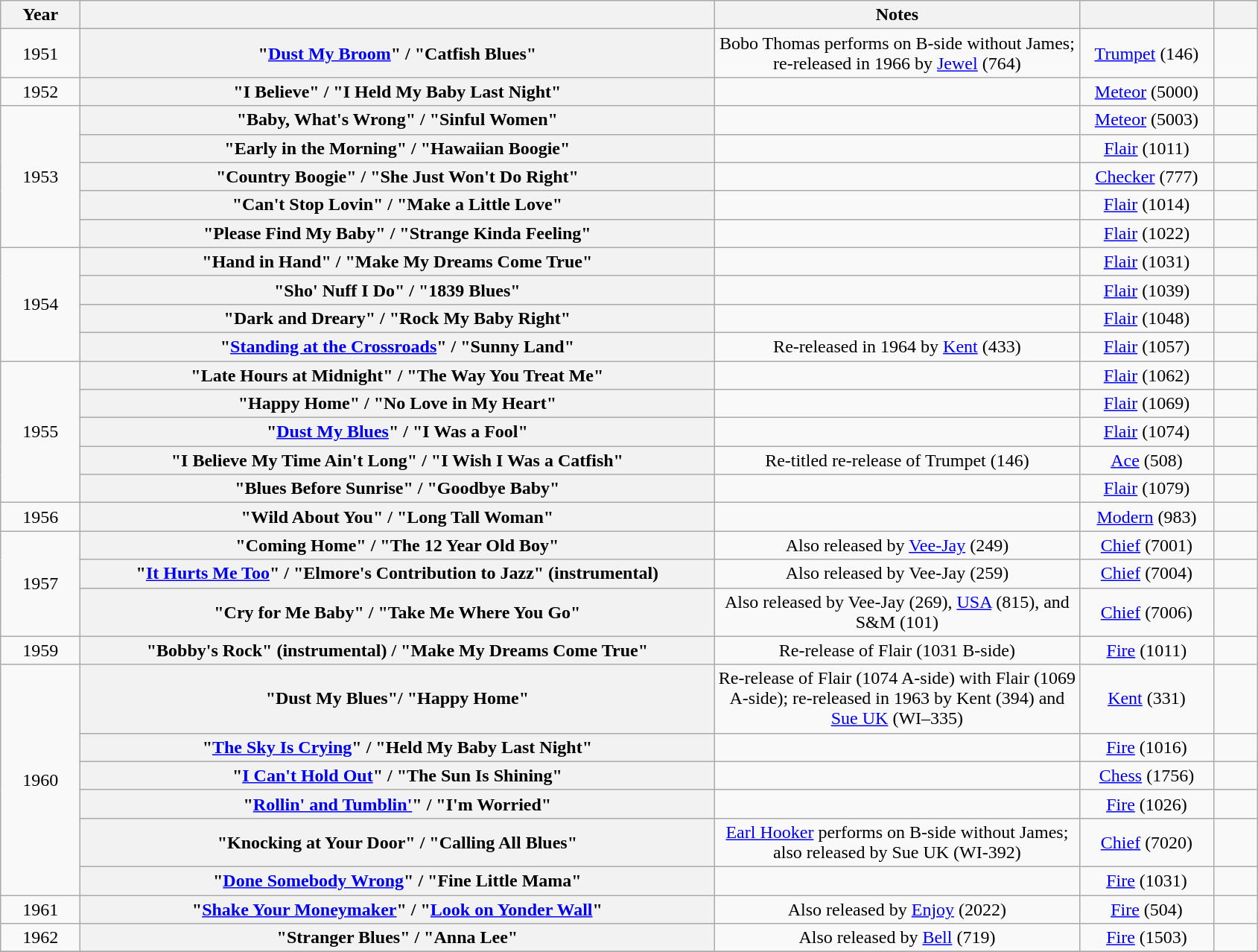<table class="wikitable plainrowheaders" style="text-align:center;">
<tr>
<th scope="col" style="width: 4em;">Year</th>
<th scope="col" style="width: 35em;"></th>
<th scope="col" style="width: 20em;">Notes</th>
<th scope="col" style="width: 7em;"></th>
<th scope="col" style="width: 2em;"></th>
</tr>
<tr>
<td>1951</td>
<th scope="row">"<a href='#'>Dust My Broom</a>" / "Catfish Blues"</th>
<td> Bobo Thomas performs on B-side without James; re-released in 1966 by <a href='#'>Jewel</a> (764)</td>
<td><a href='#'>Trumpet</a> (146)</td>
<td></td>
</tr>
<tr>
<td>1952</td>
<th scope="row">"I Believe" / "I Held My Baby Last Night"</th>
<td></td>
<td><a href='#'>Meteor</a> (5000)</td>
<td></td>
</tr>
<tr>
<td rowspan="5">1953</td>
<th scope="row">"Baby, What's Wrong" / "Sinful Women"</th>
<td></td>
<td><a href='#'>Meteor</a> (5003)</td>
<td></td>
</tr>
<tr>
<th scope="row">"Early in the Morning" / "Hawaiian Boogie"</th>
<td></td>
<td><a href='#'>Flair</a> (1011)</td>
<td></td>
</tr>
<tr>
<th scope="row">"Country Boogie" / "She Just Won't Do Right"</th>
<td></td>
<td><a href='#'>Checker</a> (777)</td>
<td></td>
</tr>
<tr>
<th scope="row">"Can't Stop Lovin" / "Make a Little Love"</th>
<td></td>
<td><a href='#'>Flair</a> (1014)</td>
<td></td>
</tr>
<tr>
<th scope="row">"Please Find My Baby" / "Strange Kinda Feeling"</th>
<td></td>
<td><a href='#'>Flair</a> (1022)</td>
<td></td>
</tr>
<tr>
<td rowspan="4">1954</td>
<th scope="row">"Hand in Hand" / "Make My Dreams Come True"</th>
<td></td>
<td><a href='#'>Flair</a> (1031)</td>
<td></td>
</tr>
<tr>
<th scope="row">"Sho' Nuff I Do" / "1839 Blues"</th>
<td></td>
<td><a href='#'>Flair</a> (1039)</td>
<td></td>
</tr>
<tr>
<th scope="row">"Dark and Dreary" / "Rock My Baby Right"</th>
<td></td>
<td><a href='#'>Flair</a> (1048)</td>
<td></td>
</tr>
<tr>
<th scope="row">"<a href='#'>Standing at the Crossroads</a>" / "Sunny Land"</th>
<td> Re-released in 1964 by <a href='#'>Kent</a> (433)</td>
<td><a href='#'>Flair</a> (1057)</td>
<td></td>
</tr>
<tr>
<td rowspan="5">1955</td>
<th scope="row">"Late Hours at Midnight" / "The Way You Treat Me"</th>
<td></td>
<td><a href='#'>Flair</a> (1062)</td>
<td></td>
</tr>
<tr>
<th scope="row">"Happy Home" / "No Love in My Heart"</th>
<td></td>
<td><a href='#'>Flair</a> (1069)</td>
<td></td>
</tr>
<tr>
<th scope="row">"<a href='#'>Dust My Blues</a>" / "I Was a Fool"</th>
<td></td>
<td><a href='#'>Flair</a> (1074)</td>
<td></td>
</tr>
<tr>
<th scope="row">"I Believe My Time Ain't Long" / "I Wish I Was a Catfish"</th>
<td> Re-titled re-release of Trumpet (146)</td>
<td><a href='#'>Ace</a> (508)</td>
<td></td>
</tr>
<tr>
<th scope="row">"Blues Before Sunrise" / "Goodbye Baby"</th>
<td></td>
<td><a href='#'>Flair</a> (1079)</td>
<td></td>
</tr>
<tr>
<td>1956</td>
<th scope="row">"Wild About You" / "Long Tall Woman"</th>
<td></td>
<td><a href='#'>Modern</a> (983)</td>
<td></td>
</tr>
<tr>
<td rowspan="3">1957</td>
<th scope="row">"Coming Home" / "The 12 Year Old Boy"</th>
<td> Also released by <a href='#'>Vee-Jay</a> (249)</td>
<td><a href='#'>Chief</a> (7001)</td>
<td></td>
</tr>
<tr>
<th scope="row">"<a href='#'>It Hurts Me Too</a>" / "Elmore's Contribution to Jazz" (instrumental)</th>
<td> Also released by Vee-Jay (259)</td>
<td><a href='#'>Chief</a> (7004)</td>
<td></td>
</tr>
<tr>
<th scope="row">"Cry for Me Baby" / "Take Me Where You Go"</th>
<td> Also released by Vee-Jay (269), <a href='#'>USA</a> (815), and S&M (101)</td>
<td><a href='#'>Chief</a> (7006)</td>
<td></td>
</tr>
<tr>
<td>1959</td>
<th scope="row">"Bobby's Rock" (instrumental) / "Make My Dreams Come True"</th>
<td> Re-release of Flair (1031 B-side)</td>
<td><a href='#'>Fire</a> (1011)</td>
<td></td>
</tr>
<tr>
<td rowspan="6">1960</td>
<th scope="row">"Dust My Blues"/ "Happy Home"</th>
<td> Re-release of Flair (1074 A-side) with Flair (1069 A-side); re-released in 1963 by Kent (394) and <a href='#'>Sue UK</a> (WI–335)</td>
<td><a href='#'>Kent</a> (331)</td>
<td></td>
</tr>
<tr>
<th scope="row">"<a href='#'>The Sky Is Crying</a>" / "Held My Baby Last Night"</th>
<td></td>
<td><a href='#'>Fire</a> (1016)</td>
<td></td>
</tr>
<tr>
<th scope="row">"<a href='#'>I Can't Hold Out</a>" / "The Sun Is Shining"</th>
<td></td>
<td><a href='#'>Chess</a> (1756)</td>
<td></td>
</tr>
<tr>
<th scope="row">"<a href='#'>Rollin' and Tumblin'</a>" / "I'm Worried"</th>
<td></td>
<td><a href='#'>Fire</a> (1026)</td>
<td></td>
</tr>
<tr>
<th scope="row">"Knocking at Your Door" / "Calling All Blues"</th>
<td> <a href='#'>Earl Hooker</a> performs on B-side without James; also released by Sue UK (WI-392)</td>
<td><a href='#'>Chief</a> (7020)</td>
<td></td>
</tr>
<tr>
<th scope="row">"<a href='#'>Done Somebody Wrong</a>" / "Fine Little Mama"</th>
<td></td>
<td><a href='#'>Fire</a> (1031)</td>
<td></td>
</tr>
<tr>
<td>1961</td>
<th scope="row">"<a href='#'>Shake Your Moneymaker</a>" / "<a href='#'>Look on Yonder Wall</a>"</th>
<td> Also released by <a href='#'>Enjoy</a> (2022)</td>
<td><a href='#'>Fire</a> (504)</td>
<td></td>
</tr>
<tr>
<td>1962</td>
<th scope="row">"Stranger Blues" / "Anna Lee"</th>
<td> Also released by <a href='#'>Bell</a> (719)</td>
<td><a href='#'>Fire</a> (1503)</td>
<td></td>
</tr>
<tr>
</tr>
</table>
